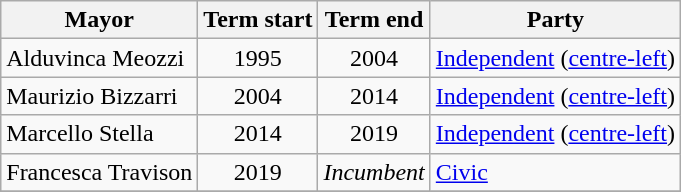<table class="wikitable">
<tr>
<th>Mayor</th>
<th>Term start</th>
<th>Term end</th>
<th>Party</th>
</tr>
<tr>
<td>Alduvinca Meozzi</td>
<td align=center>1995</td>
<td align=center>2004</td>
<td><a href='#'>Independent</a> (<a href='#'>centre-left</a>)</td>
</tr>
<tr>
<td>Maurizio Bizzarri</td>
<td align=center>2004</td>
<td align=center>2014</td>
<td><a href='#'>Independent</a> (<a href='#'>centre-left</a>)</td>
</tr>
<tr>
<td>Marcello Stella</td>
<td align=center>2014</td>
<td align=center>2019</td>
<td><a href='#'>Independent</a> (<a href='#'>centre-left</a>)</td>
</tr>
<tr>
<td>Francesca Travison</td>
<td align=center>2019</td>
<td align=center><em>Incumbent</em></td>
<td><a href='#'>Civic</a></td>
</tr>
<tr>
</tr>
</table>
